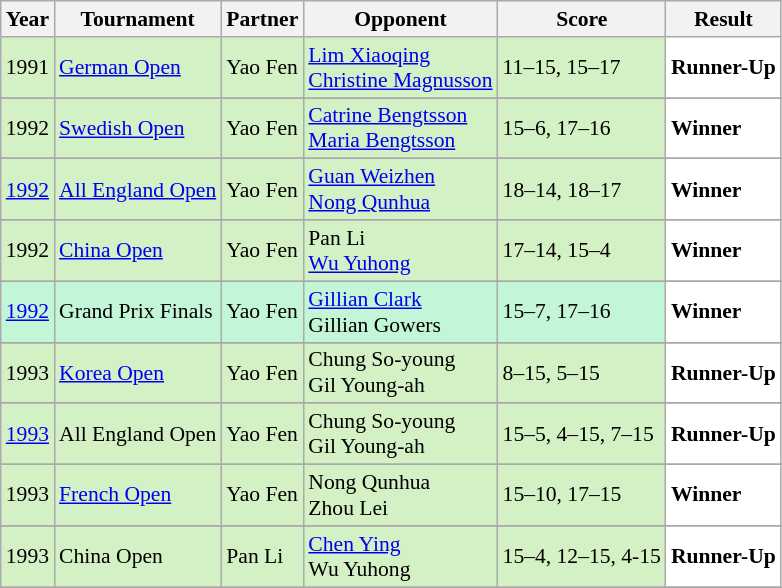<table class="sortable wikitable" style="font-size: 90%;">
<tr>
<th>Year</th>
<th>Tournament</th>
<th>Partner</th>
<th>Opponent</th>
<th>Score</th>
<th>Result</th>
</tr>
<tr style="background:#D4F1C5">
<td align="center">1991</td>
<td align="left"><a href='#'>German Open</a></td>
<td align="left"> Yao Fen</td>
<td align="left"> <a href='#'>Lim Xiaoqing</a> <br>  <a href='#'>Christine Magnusson</a></td>
<td align="left">11–15, 15–17</td>
<td style="text-align:left; background:white"> <strong>Runner-Up</strong></td>
</tr>
<tr>
</tr>
<tr style="background:#D4F1C5">
<td align="center">1992</td>
<td align="left"><a href='#'>Swedish Open</a></td>
<td align="left"> Yao Fen</td>
<td align="left"> <a href='#'>Catrine Bengtsson</a> <br>  <a href='#'>Maria Bengtsson</a></td>
<td align="left">15–6, 17–16</td>
<td style="text-align:left; background:white"> <strong>Winner</strong></td>
</tr>
<tr>
</tr>
<tr style="background:#D4F1C5">
<td align="center"><a href='#'>1992</a></td>
<td align="left"><a href='#'>All England Open</a></td>
<td align="left"> Yao Fen</td>
<td align="left"> <a href='#'>Guan Weizhen</a> <br>  <a href='#'>Nong Qunhua</a></td>
<td align="left">18–14, 18–17</td>
<td style="text-align:left; background:white"> <strong>Winner</strong></td>
</tr>
<tr>
</tr>
<tr style="background:#D4F1C5">
<td align="center">1992</td>
<td align="left"><a href='#'>China Open</a></td>
<td align="left"> Yao Fen</td>
<td align="left"> Pan Li <br>  <a href='#'>Wu Yuhong</a></td>
<td align="left">17–14, 15–4</td>
<td style="text-align:left; background:white"> <strong>Winner</strong></td>
</tr>
<tr>
</tr>
<tr style="background:#C3F6D7">
<td align="center"><a href='#'>1992</a></td>
<td align="left">Grand Prix Finals</td>
<td align="left"> Yao Fen</td>
<td align="left"> <a href='#'>Gillian Clark</a> <br>  Gillian Gowers</td>
<td align="left">15–7, 17–16</td>
<td style="text-align:left; background:white"> <strong>Winner</strong></td>
</tr>
<tr>
</tr>
<tr style="background:#D4F1C5">
<td align="center">1993</td>
<td align="left"><a href='#'>Korea Open</a></td>
<td align="left"> Yao Fen</td>
<td align="left"> Chung So-young <br>  Gil Young-ah</td>
<td align="left">8–15, 5–15</td>
<td style="text-align:left; background:white"> <strong>Runner-Up</strong></td>
</tr>
<tr>
</tr>
<tr style="background:#D4F1C5">
<td align="center"><a href='#'>1993</a></td>
<td align="left">All England Open</td>
<td align="left"> Yao Fen</td>
<td align="left"> Chung So-young <br>  Gil Young-ah</td>
<td align="left">15–5, 4–15, 7–15</td>
<td style="text-align:left; background:white"> <strong>Runner-Up</strong></td>
</tr>
<tr>
</tr>
<tr style="background:#D4F1C5">
<td align="center">1993</td>
<td align="left"><a href='#'>French Open</a></td>
<td align="left"> Yao Fen</td>
<td align="left"> Nong Qunhua <br>  Zhou Lei</td>
<td align="left">15–10, 17–15</td>
<td style="text-align:left; background:white"> <strong>Winner</strong></td>
</tr>
<tr>
</tr>
<tr style="background:#D4F1C5">
<td align="center">1993</td>
<td align="left">China Open</td>
<td align="left"> Pan Li</td>
<td align="left"> <a href='#'>Chen Ying</a> <br>  Wu Yuhong</td>
<td align="left">15–4, 12–15, 4-15</td>
<td style="text-align:left; background: white"> <strong>Runner-Up</strong></td>
</tr>
<tr>
</tr>
</table>
